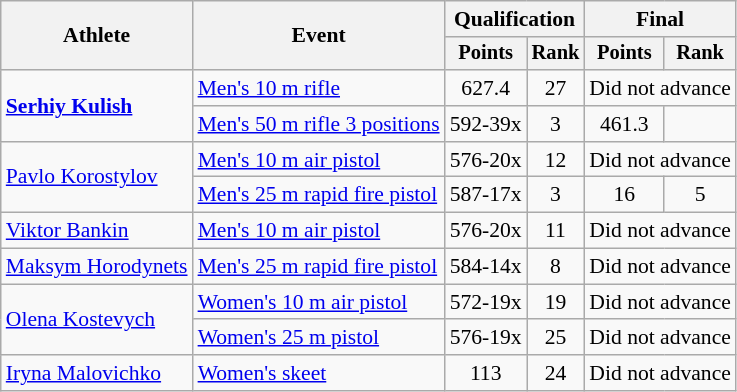<table class="wikitable" style="font-size:90%">
<tr>
<th rowspan="2">Athlete</th>
<th rowspan="2">Event</th>
<th colspan=2>Qualification</th>
<th colspan=2>Final</th>
</tr>
<tr style="font-size:95%">
<th>Points</th>
<th>Rank</th>
<th>Points</th>
<th>Rank</th>
</tr>
<tr align="center">
<td rowspan="2" align="left"><strong><a href='#'>Serhiy Kulish</a></strong></td>
<td align="left"><a href='#'>Men's 10 m rifle</a></td>
<td>627.4</td>
<td>27</td>
<td colspan=2>Did not advance</td>
</tr>
<tr align="center">
<td align="left"><a href='#'>Men's 50 m rifle 3 positions</a></td>
<td>592-39x</td>
<td>3</td>
<td>461.3</td>
<td></td>
</tr>
<tr align="center">
<td rowspan="2" align="left"><a href='#'>Pavlo Korostylov</a></td>
<td align="left"><a href='#'>Men's 10 m air pistol</a></td>
<td>576-20x</td>
<td>12</td>
<td colspan=2>Did not advance</td>
</tr>
<tr align=center>
<td align=left><a href='#'>Men's 25 m rapid fire pistol</a></td>
<td>587-17x</td>
<td>3</td>
<td>16</td>
<td>5</td>
</tr>
<tr align="center">
<td align="left"><a href='#'>Viktor Bankin</a></td>
<td align="left"><a href='#'>Men's 10 m air pistol</a></td>
<td>576-20x</td>
<td>11</td>
<td colspan=2>Did not advance</td>
</tr>
<tr align=center>
<td align=left><a href='#'>Maksym Horodynets</a></td>
<td align=left><a href='#'>Men's 25 m rapid fire pistol</a></td>
<td>584-14x</td>
<td>8</td>
<td colspan=2>Did not advance</td>
</tr>
<tr align=center>
<td rowspan="2" align="left"><a href='#'>Olena Kostevych</a></td>
<td align=left><a href='#'>Women's 10 m air pistol</a></td>
<td>572-19x</td>
<td>19</td>
<td colspan=2>Did not advance</td>
</tr>
<tr align=center>
<td align="left"><a href='#'>Women's 25 m pistol</a></td>
<td>576-19x</td>
<td>25</td>
<td colspan=2>Did not advance</td>
</tr>
<tr align=center>
<td align=left><a href='#'>Iryna Malovichko</a></td>
<td align=left><a href='#'>Women's skeet</a></td>
<td>113</td>
<td>24</td>
<td colspan=2>Did not advance</td>
</tr>
</table>
